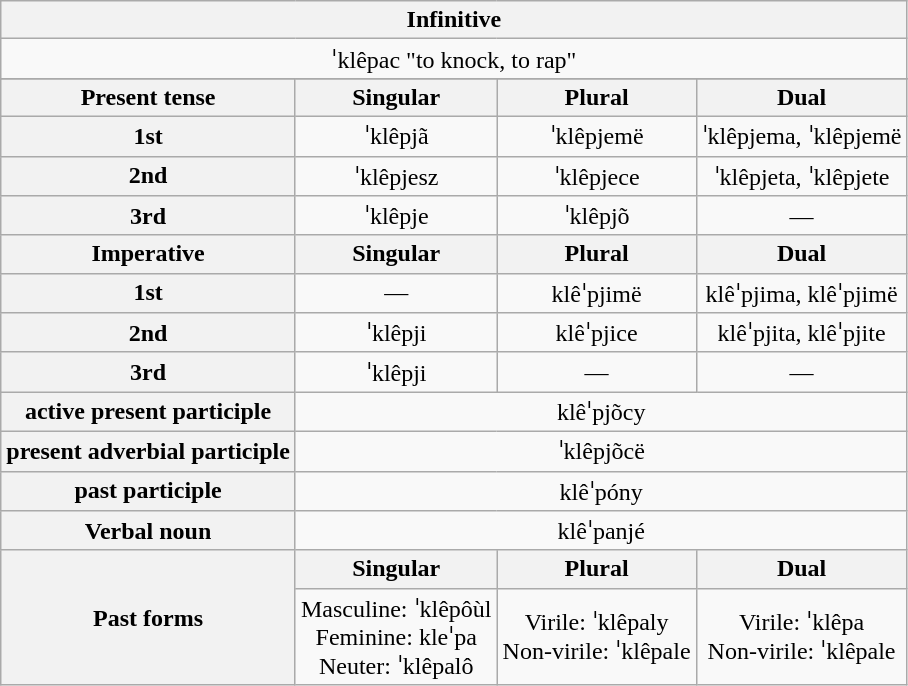<table class="wikitable" style="text-align:center;">
<tr>
<th colspan="4">Infinitive</th>
</tr>
<tr>
<td colspan="4">ˈklêpac "to knock, to rap"</td>
</tr>
<tr>
</tr>
<tr>
<th>Present tense</th>
<th>Singular</th>
<th>Plural</th>
<th>Dual</th>
</tr>
<tr>
<th>1st</th>
<td>ˈklêpjã</td>
<td>ˈklêpjemë</td>
<td>ˈklêpjema, ˈklêpjemë</td>
</tr>
<tr>
<th>2nd</th>
<td>ˈklêpjesz</td>
<td>ˈklêpjece</td>
<td>ˈklêpjeta, ˈklêpjete</td>
</tr>
<tr>
<th>3rd</th>
<td>ˈklêpje</td>
<td>ˈklêpjõ</td>
<td>—</td>
</tr>
<tr>
<th>Imperative</th>
<th>Singular</th>
<th>Plural</th>
<th>Dual</th>
</tr>
<tr>
<th>1st</th>
<td>—</td>
<td>klêˈpjimë</td>
<td>klêˈpjima, klêˈpjimë</td>
</tr>
<tr>
<th>2nd</th>
<td>ˈklêpji</td>
<td>klêˈpjice</td>
<td>klêˈpjita, klêˈpjite</td>
</tr>
<tr>
<th>3rd</th>
<td>ˈklêpji</td>
<td>—</td>
<td>—</td>
</tr>
<tr>
<th>active present participle</th>
<td colspan="3">klêˈpjõcy</td>
</tr>
<tr>
<th>present adverbial participle</th>
<td colspan="3">ˈklêpjõcë</td>
</tr>
<tr>
<th>past participle</th>
<td colspan="3">klêˈpóny</td>
</tr>
<tr>
<th>Verbal noun</th>
<td colspan="3">klêˈpanjé</td>
</tr>
<tr>
<th rowspan="2">Past forms</th>
<th>Singular</th>
<th>Plural</th>
<th>Dual</th>
</tr>
<tr>
<td>Masculine: ˈklêpôùl<br>Feminine: kleˈpa<br>Neuter: ˈklêpalô</td>
<td>Virile: ˈklêpaly<br>Non-virile: ˈklêpale</td>
<td>Virile: ˈklêpa<br>Non-virile: ˈklêpale</td>
</tr>
</table>
